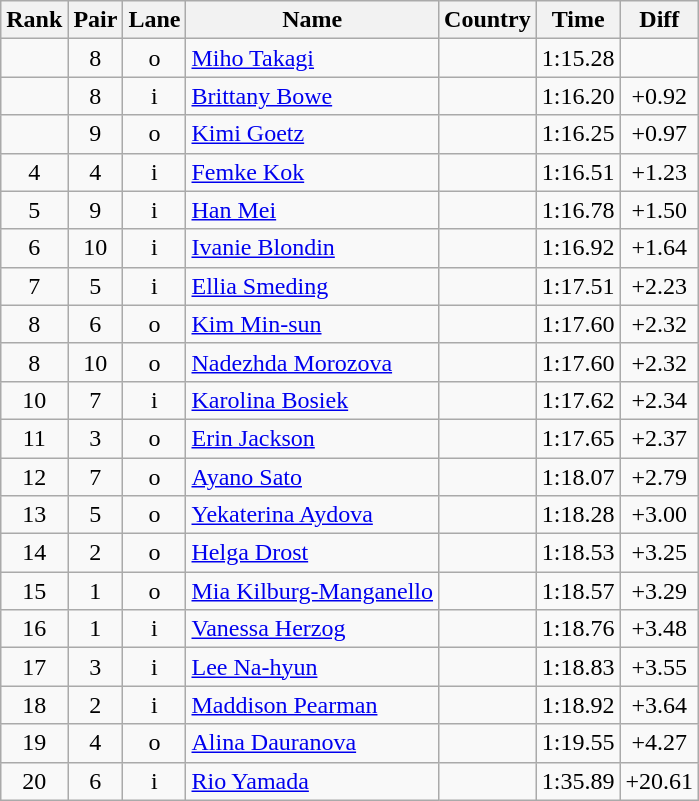<table class="wikitable sortable" style="text-align:center">
<tr>
<th>Rank</th>
<th>Pair</th>
<th>Lane</th>
<th>Name</th>
<th>Country</th>
<th>Time</th>
<th>Diff</th>
</tr>
<tr>
<td></td>
<td>8</td>
<td>o</td>
<td align=left><a href='#'>Miho Takagi</a></td>
<td align=left></td>
<td>1:15.28</td>
<td></td>
</tr>
<tr>
<td></td>
<td>8</td>
<td>i</td>
<td align=left><a href='#'>Brittany Bowe</a></td>
<td align=left></td>
<td>1:16.20</td>
<td>+0.92</td>
</tr>
<tr>
<td></td>
<td>9</td>
<td>o</td>
<td align=left><a href='#'>Kimi Goetz</a></td>
<td align=left></td>
<td>1:16.25</td>
<td>+0.97</td>
</tr>
<tr>
<td>4</td>
<td>4</td>
<td>i</td>
<td align=left><a href='#'>Femke Kok</a></td>
<td align=left></td>
<td>1:16.51</td>
<td>+1.23</td>
</tr>
<tr>
<td>5</td>
<td>9</td>
<td>i</td>
<td align=left><a href='#'>Han Mei</a></td>
<td align=left></td>
<td>1:16.78</td>
<td>+1.50</td>
</tr>
<tr>
<td>6</td>
<td>10</td>
<td>i</td>
<td align=left><a href='#'>Ivanie Blondin</a></td>
<td align=left></td>
<td>1:16.92</td>
<td>+1.64</td>
</tr>
<tr>
<td>7</td>
<td>5</td>
<td>i</td>
<td align=left><a href='#'>Ellia Smeding</a></td>
<td align=left></td>
<td>1:17.51</td>
<td>+2.23</td>
</tr>
<tr>
<td>8</td>
<td>6</td>
<td>o</td>
<td align=left><a href='#'>Kim Min-sun</a></td>
<td align=left></td>
<td>1:17.60</td>
<td>+2.32</td>
</tr>
<tr>
<td>8</td>
<td>10</td>
<td>o</td>
<td align=left><a href='#'>Nadezhda Morozova</a></td>
<td align=left></td>
<td>1:17.60</td>
<td>+2.32</td>
</tr>
<tr>
<td>10</td>
<td>7</td>
<td>i</td>
<td align=left><a href='#'>Karolina Bosiek</a></td>
<td align=left></td>
<td>1:17.62</td>
<td>+2.34</td>
</tr>
<tr>
<td>11</td>
<td>3</td>
<td>o</td>
<td align=left><a href='#'>Erin Jackson</a></td>
<td align=left></td>
<td>1:17.65</td>
<td>+2.37</td>
</tr>
<tr>
<td>12</td>
<td>7</td>
<td>o</td>
<td align=left><a href='#'>Ayano Sato</a></td>
<td align=left></td>
<td>1:18.07</td>
<td>+2.79</td>
</tr>
<tr>
<td>13</td>
<td>5</td>
<td>o</td>
<td align=left><a href='#'>Yekaterina Aydova</a></td>
<td align=left></td>
<td>1:18.28</td>
<td>+3.00</td>
</tr>
<tr>
<td>14</td>
<td>2</td>
<td>o</td>
<td align=left><a href='#'>Helga Drost</a></td>
<td align=left></td>
<td>1:18.53</td>
<td>+3.25</td>
</tr>
<tr>
<td>15</td>
<td>1</td>
<td>o</td>
<td align=left><a href='#'>Mia Kilburg-Manganello</a></td>
<td align=left></td>
<td>1:18.57</td>
<td>+3.29</td>
</tr>
<tr>
<td>16</td>
<td>1</td>
<td>i</td>
<td align=left><a href='#'>Vanessa Herzog</a></td>
<td align=left></td>
<td>1:18.76</td>
<td>+3.48</td>
</tr>
<tr>
<td>17</td>
<td>3</td>
<td>i</td>
<td align=left><a href='#'>Lee Na-hyun</a></td>
<td align=left></td>
<td>1:18.83</td>
<td>+3.55</td>
</tr>
<tr>
<td>18</td>
<td>2</td>
<td>i</td>
<td align=left><a href='#'>Maddison Pearman</a></td>
<td align=left></td>
<td>1:18.92</td>
<td>+3.64</td>
</tr>
<tr>
<td>19</td>
<td>4</td>
<td>o</td>
<td align=left><a href='#'>Alina Dauranova</a></td>
<td align=left></td>
<td>1:19.55</td>
<td>+4.27</td>
</tr>
<tr>
<td>20</td>
<td>6</td>
<td>i</td>
<td align=left><a href='#'>Rio Yamada</a></td>
<td align=left></td>
<td>1:35.89</td>
<td>+20.61</td>
</tr>
</table>
